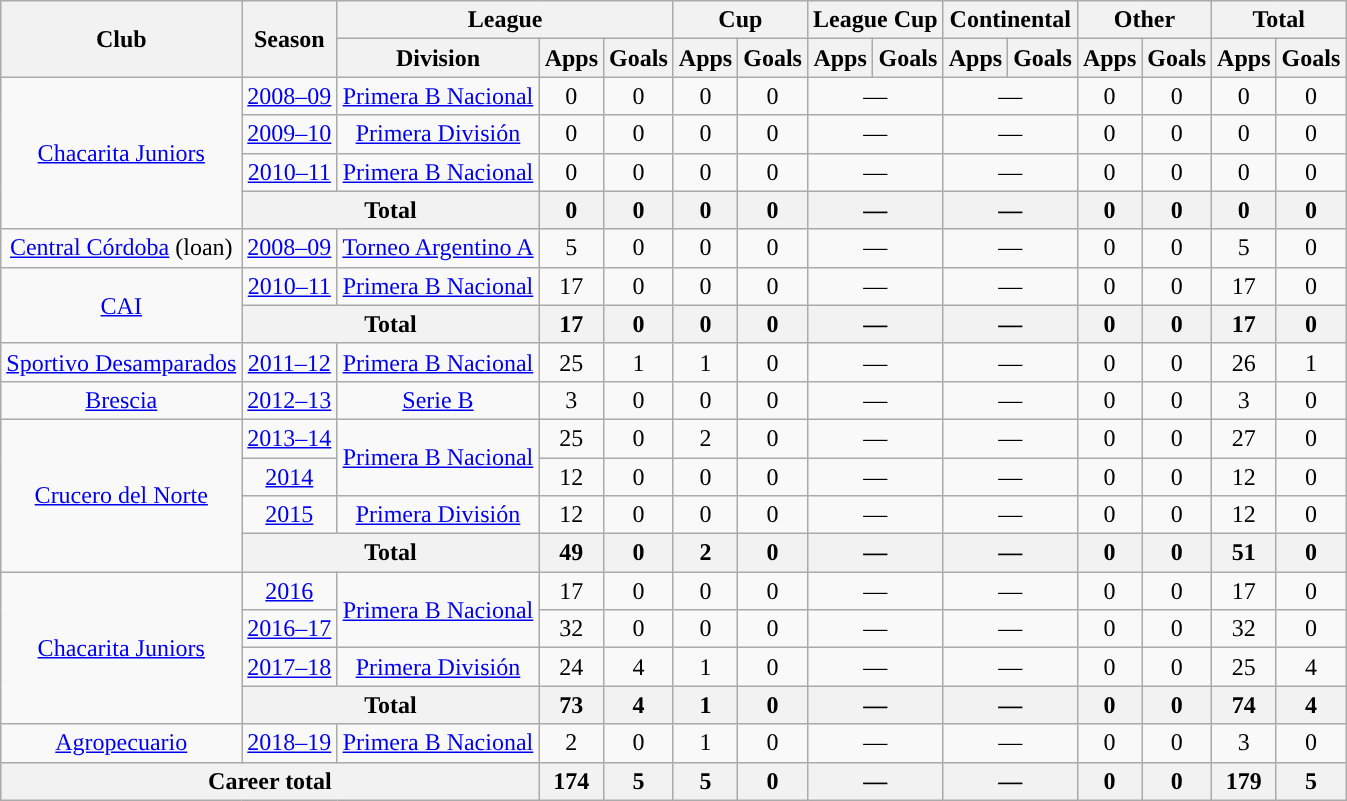<table class="wikitable" style="text-align:center">
<tr>
<th rowspan="2">Club</th>
<th rowspan="2">Season</th>
<th colspan="3">League</th>
<th colspan="2">Cup</th>
<th colspan="2">League Cup</th>
<th colspan="2">Continental</th>
<th colspan="2">Other</th>
<th colspan="2">Total</th>
</tr>
<tr>
<th>Division</th>
<th>Apps</th>
<th>Goals</th>
<th>Apps</th>
<th>Goals</th>
<th>Apps</th>
<th>Goals</th>
<th>Apps</th>
<th>Goals</th>
<th>Apps</th>
<th>Goals</th>
<th>Apps</th>
<th>Goals</th>
</tr>
<tr>
<td rowspan="4"><a href='#'>Chacarita Juniors</a></td>
<td><a href='#'>2008–09</a></td>
<td rowspan="1"><a href='#'>Primera B Nacional</a></td>
<td>0</td>
<td>0</td>
<td>0</td>
<td>0</td>
<td colspan="2">—</td>
<td colspan="2">—</td>
<td>0</td>
<td>0</td>
<td>0</td>
<td>0</td>
</tr>
<tr>
<td><a href='#'>2009–10</a></td>
<td rowspan="1"><a href='#'>Primera División</a></td>
<td>0</td>
<td>0</td>
<td>0</td>
<td>0</td>
<td colspan="2">—</td>
<td colspan="2">—</td>
<td>0</td>
<td>0</td>
<td>0</td>
<td>0</td>
</tr>
<tr>
<td><a href='#'>2010–11</a></td>
<td rowspan="1"><a href='#'>Primera B Nacional</a></td>
<td>0</td>
<td>0</td>
<td>0</td>
<td>0</td>
<td colspan="2">—</td>
<td colspan="2">—</td>
<td>0</td>
<td>0</td>
<td>0</td>
<td>0</td>
</tr>
<tr>
<th colspan="2">Total</th>
<th>0</th>
<th>0</th>
<th>0</th>
<th>0</th>
<th colspan="2">—</th>
<th colspan="2">—</th>
<th>0</th>
<th>0</th>
<th>0</th>
<th>0</th>
</tr>
<tr>
<td rowspan="1"><a href='#'>Central Córdoba</a> (loan)</td>
<td><a href='#'>2008–09</a></td>
<td rowspan="1"><a href='#'>Torneo Argentino A</a></td>
<td>5</td>
<td>0</td>
<td>0</td>
<td>0</td>
<td colspan="2">—</td>
<td colspan="2">—</td>
<td>0</td>
<td>0</td>
<td>5</td>
<td>0</td>
</tr>
<tr>
<td rowspan="2"><a href='#'>CAI</a></td>
<td><a href='#'>2010–11</a></td>
<td rowspan="1"><a href='#'>Primera B Nacional</a></td>
<td>17</td>
<td>0</td>
<td>0</td>
<td>0</td>
<td colspan="2">—</td>
<td colspan="2">—</td>
<td>0</td>
<td>0</td>
<td>17</td>
<td>0</td>
</tr>
<tr>
<th colspan="2">Total</th>
<th>17</th>
<th>0</th>
<th>0</th>
<th>0</th>
<th colspan="2">—</th>
<th colspan="2">—</th>
<th>0</th>
<th>0</th>
<th>17</th>
<th>0</th>
</tr>
<tr>
<td rowspan="1"><a href='#'>Sportivo Desamparados</a></td>
<td><a href='#'>2011–12</a></td>
<td rowspan="1"><a href='#'>Primera B Nacional</a></td>
<td>25</td>
<td>1</td>
<td>1</td>
<td>0</td>
<td colspan="2">—</td>
<td colspan="2">—</td>
<td>0</td>
<td>0</td>
<td>26</td>
<td>1</td>
</tr>
<tr>
<td rowspan="1"><a href='#'>Brescia</a></td>
<td><a href='#'>2012–13</a></td>
<td rowspan="1"><a href='#'>Serie B</a></td>
<td>3</td>
<td>0</td>
<td>0</td>
<td>0</td>
<td colspan="2">—</td>
<td colspan="2">—</td>
<td>0</td>
<td>0</td>
<td>3</td>
<td>0</td>
</tr>
<tr>
<td rowspan="4"><a href='#'>Crucero del Norte</a></td>
<td><a href='#'>2013–14</a></td>
<td rowspan="2"><a href='#'>Primera B Nacional</a></td>
<td>25</td>
<td>0</td>
<td>2</td>
<td>0</td>
<td colspan="2">—</td>
<td colspan="2">—</td>
<td>0</td>
<td>0</td>
<td>27</td>
<td>0</td>
</tr>
<tr>
<td><a href='#'>2014</a></td>
<td>12</td>
<td>0</td>
<td>0</td>
<td>0</td>
<td colspan="2">—</td>
<td colspan="2">—</td>
<td>0</td>
<td>0</td>
<td>12</td>
<td>0</td>
</tr>
<tr>
<td><a href='#'>2015</a></td>
<td rowspan="1"><a href='#'>Primera División</a></td>
<td>12</td>
<td>0</td>
<td>0</td>
<td>0</td>
<td colspan="2">—</td>
<td colspan="2">—</td>
<td>0</td>
<td>0</td>
<td>12</td>
<td>0</td>
</tr>
<tr>
<th colspan="2">Total</th>
<th>49</th>
<th>0</th>
<th>2</th>
<th>0</th>
<th colspan="2">—</th>
<th colspan="2">—</th>
<th>0</th>
<th>0</th>
<th>51</th>
<th>0</th>
</tr>
<tr>
<td rowspan="4"><a href='#'>Chacarita Juniors</a></td>
<td><a href='#'>2016</a></td>
<td rowspan="2"><a href='#'>Primera B Nacional</a></td>
<td>17</td>
<td>0</td>
<td>0</td>
<td>0</td>
<td colspan="2">—</td>
<td colspan="2">—</td>
<td>0</td>
<td>0</td>
<td>17</td>
<td>0</td>
</tr>
<tr>
<td><a href='#'>2016–17</a></td>
<td>32</td>
<td>0</td>
<td>0</td>
<td>0</td>
<td colspan="2">—</td>
<td colspan="2">—</td>
<td>0</td>
<td>0</td>
<td>32</td>
<td>0</td>
</tr>
<tr>
<td><a href='#'>2017–18</a></td>
<td rowspan="1"><a href='#'>Primera División</a></td>
<td>24</td>
<td>4</td>
<td>1</td>
<td>0</td>
<td colspan="2">—</td>
<td colspan="2">—</td>
<td>0</td>
<td>0</td>
<td>25</td>
<td>4</td>
</tr>
<tr>
<th colspan="2">Total</th>
<th>73</th>
<th>4</th>
<th>1</th>
<th>0</th>
<th colspan="2">—</th>
<th colspan="2">—</th>
<th>0</th>
<th>0</th>
<th>74</th>
<th>4</th>
</tr>
<tr>
<td rowspan="1"><a href='#'>Agropecuario</a></td>
<td><a href='#'>2018–19</a></td>
<td rowspan="1"><a href='#'>Primera B Nacional</a></td>
<td>2</td>
<td>0</td>
<td>1</td>
<td>0</td>
<td colspan="2">—</td>
<td colspan="2">—</td>
<td>0</td>
<td>0</td>
<td>3</td>
<td>0</td>
</tr>
<tr>
<th colspan="3">Career total</th>
<th>174</th>
<th>5</th>
<th>5</th>
<th>0</th>
<th colspan="2">—</th>
<th colspan="2">—</th>
<th>0</th>
<th>0</th>
<th>179</th>
<th>5</th>
</tr>
</table>
